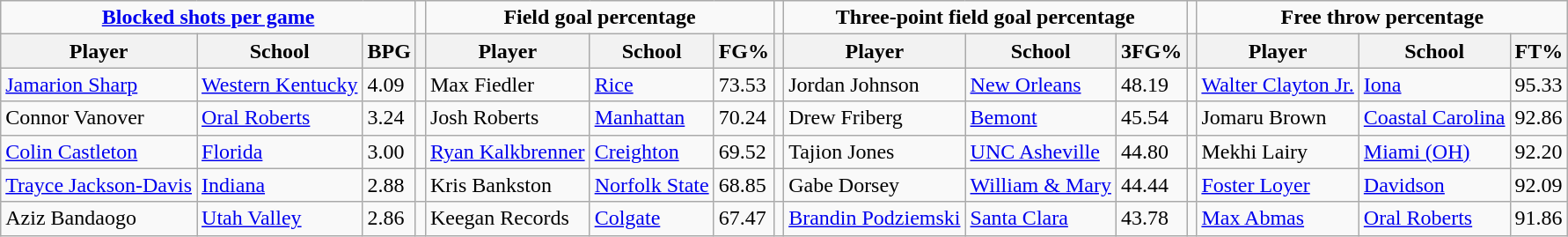<table class="wikitable" style="text-align: left;">
<tr>
<td colspan=3 style="text-align:center;"><strong><a href='#'>Blocked shots per game</a></strong></td>
<td></td>
<td colspan=3 style="text-align:center;"><strong>Field goal percentage</strong></td>
<td></td>
<td colspan=3 style="text-align:center;"><strong>Three-point field goal percentage</strong></td>
<td></td>
<td colspan=3 style="text-align:center;"><strong>Free throw percentage</strong></td>
</tr>
<tr>
<th>Player</th>
<th>School</th>
<th>BPG</th>
<th></th>
<th>Player</th>
<th>School</th>
<th>FG%</th>
<th></th>
<th>Player</th>
<th>School</th>
<th>3FG%</th>
<th></th>
<th>Player</th>
<th>School</th>
<th>FT%</th>
</tr>
<tr>
<td><a href='#'>Jamarion Sharp</a></td>
<td><a href='#'>Western Kentucky</a></td>
<td>4.09</td>
<td></td>
<td>Max Fiedler</td>
<td><a href='#'>Rice</a></td>
<td>73.53</td>
<td></td>
<td>Jordan Johnson</td>
<td><a href='#'>New Orleans</a></td>
<td>48.19</td>
<td></td>
<td><a href='#'>Walter Clayton Jr.</a></td>
<td><a href='#'>Iona</a></td>
<td>95.33</td>
</tr>
<tr>
<td>Connor Vanover</td>
<td><a href='#'>Oral Roberts</a></td>
<td>3.24</td>
<td></td>
<td>Josh Roberts</td>
<td><a href='#'>Manhattan</a></td>
<td>70.24</td>
<td></td>
<td>Drew Friberg</td>
<td><a href='#'>Bemont</a></td>
<td>45.54</td>
<td></td>
<td>Jomaru Brown</td>
<td><a href='#'>Coastal Carolina</a></td>
<td>92.86</td>
</tr>
<tr>
<td><a href='#'>Colin Castleton</a></td>
<td><a href='#'>Florida</a></td>
<td>3.00</td>
<td></td>
<td><a href='#'>Ryan Kalkbrenner</a></td>
<td><a href='#'>Creighton</a></td>
<td>69.52</td>
<td></td>
<td>Tajion Jones</td>
<td><a href='#'>UNC Asheville</a></td>
<td>44.80</td>
<td></td>
<td>Mekhi Lairy</td>
<td><a href='#'>Miami (OH)</a></td>
<td>92.20</td>
</tr>
<tr>
<td><a href='#'>Trayce Jackson-Davis</a></td>
<td><a href='#'>Indiana</a></td>
<td>2.88</td>
<td></td>
<td>Kris Bankston</td>
<td><a href='#'>Norfolk State</a></td>
<td>68.85</td>
<td></td>
<td>Gabe Dorsey</td>
<td><a href='#'>William & Mary</a></td>
<td>44.44</td>
<td></td>
<td><a href='#'>Foster Loyer</a></td>
<td><a href='#'>Davidson</a></td>
<td>92.09</td>
</tr>
<tr>
<td>Aziz Bandaogo</td>
<td><a href='#'>Utah Valley</a></td>
<td>2.86</td>
<td></td>
<td>Keegan Records</td>
<td><a href='#'>Colgate</a></td>
<td>67.47</td>
<td></td>
<td><a href='#'>Brandin Podziemski</a></td>
<td><a href='#'>Santa Clara</a></td>
<td>43.78</td>
<td></td>
<td><a href='#'>Max Abmas</a></td>
<td><a href='#'>Oral Roberts</a></td>
<td>91.86</td>
</tr>
</table>
